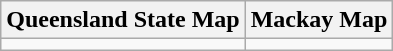<table class="wikitable">
<tr>
<th>Queensland State Map</th>
<th>Mackay Map</th>
</tr>
<tr>
<td></td>
<td></td>
</tr>
</table>
